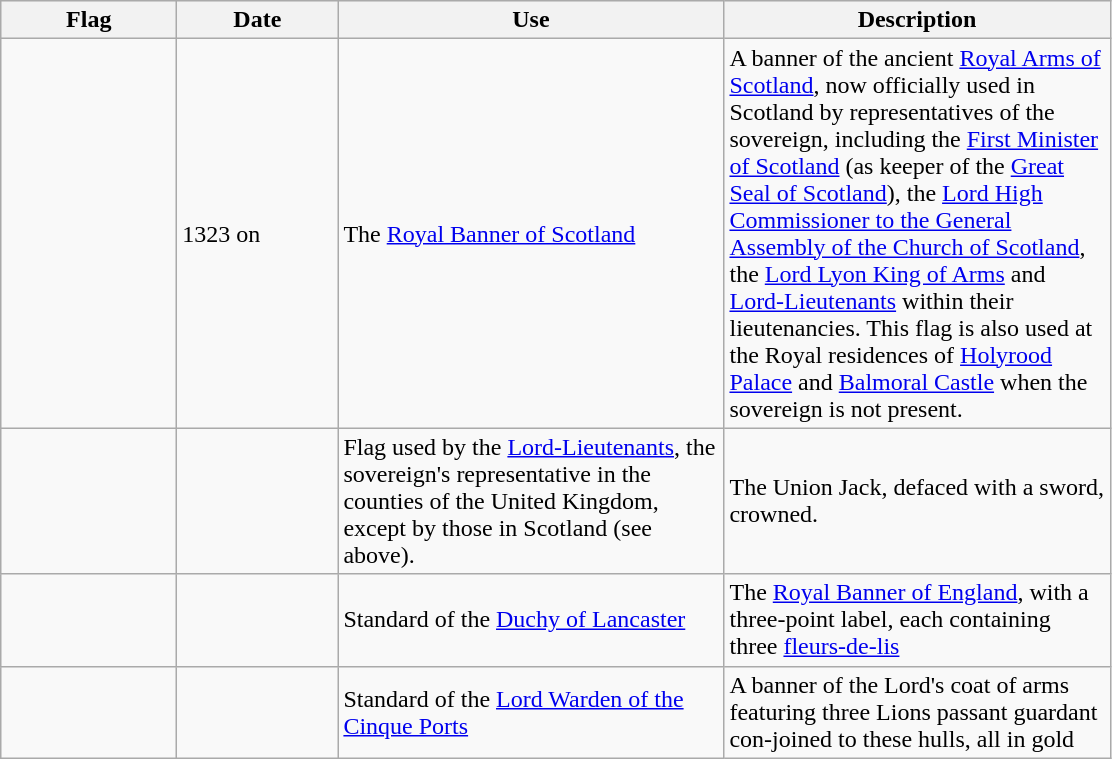<table class="wikitable">
<tr style="background:#efefef;">
<th style="width:110px;">Flag</th>
<th style="width:100px;">Date</th>
<th style="width:250px;">Use</th>
<th style="width:250px;">Description</th>
</tr>
<tr>
<td></td>
<td>1323 on</td>
<td>The <a href='#'>Royal Banner of Scotland</a></td>
<td>A banner of the ancient <a href='#'>Royal Arms of Scotland</a>, now officially used in Scotland by representatives of the sovereign, including the <a href='#'>First Minister of Scotland</a> (as keeper of the <a href='#'>Great Seal of Scotland</a>), the <a href='#'>Lord High Commissioner to the General Assembly of the Church of Scotland</a>, the <a href='#'>Lord Lyon King of Arms</a> and <a href='#'>Lord-Lieutenants</a> within their lieutenancies. This flag is also used at the Royal residences of <a href='#'>Holyrood Palace</a> and <a href='#'>Balmoral Castle</a> when the sovereign is not present.</td>
</tr>
<tr>
<td></td>
<td></td>
<td>Flag used by the <a href='#'>Lord-Lieutenants</a>, the sovereign's representative in the counties of the United Kingdom, except by those in Scotland (see above).</td>
<td>The Union Jack, defaced with a sword, crowned.</td>
</tr>
<tr>
<td></td>
<td></td>
<td>Standard of the <a href='#'>Duchy of Lancaster</a></td>
<td>The <a href='#'>Royal Banner of England</a>, with a three-point label, each containing three <a href='#'>fleurs-de-lis</a></td>
</tr>
<tr>
<td></td>
<td></td>
<td>Standard of the <a href='#'>Lord Warden of the Cinque Ports</a></td>
<td>A banner of the Lord's coat of arms featuring three Lions passant guardant con-joined to these hulls, all in gold</td>
</tr>
</table>
